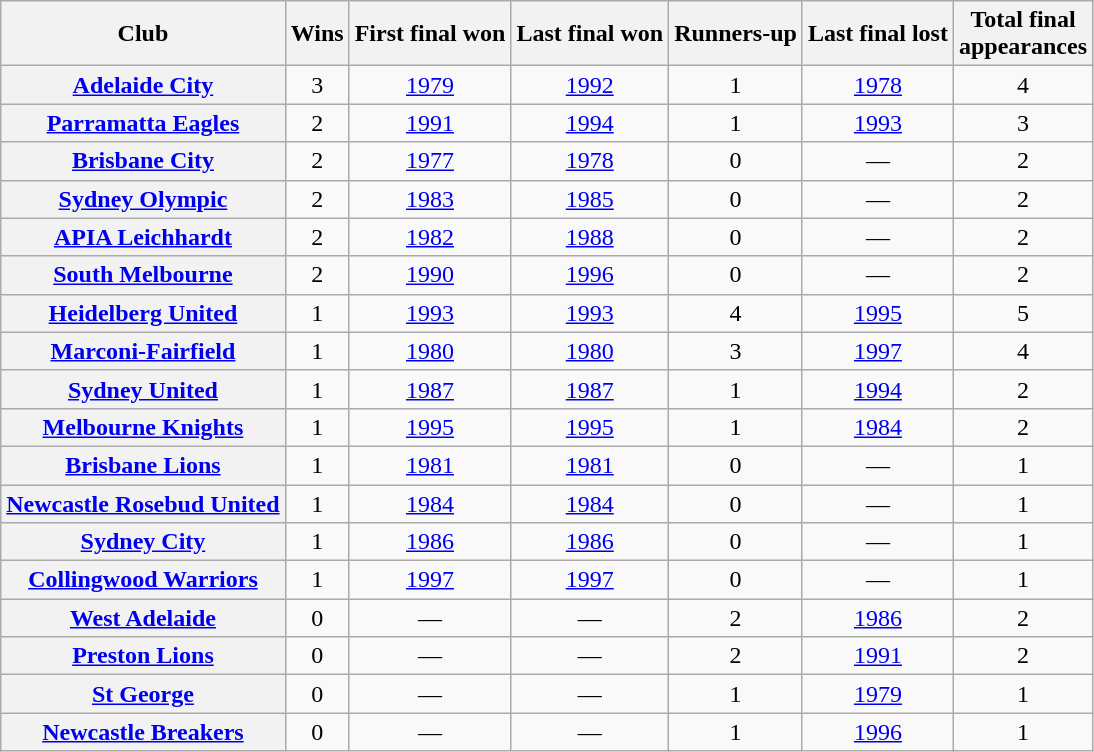<table class="wikitable sortable plainrowheaders" style="text-align:center">
<tr>
<th scope="col">Club</th>
<th scope="col">Wins</th>
<th scope="col">First final won</th>
<th scope="col">Last final won</th>
<th scope="col">Runners-up</th>
<th scope="col">Last final lost</th>
<th scope="col">Total final<br>appearances</th>
</tr>
<tr>
<th scope="row"><a href='#'>Adelaide City</a></th>
<td>3</td>
<td><a href='#'>1979</a></td>
<td><a href='#'>1992</a></td>
<td>1</td>
<td><a href='#'>1978</a></td>
<td>4</td>
</tr>
<tr>
<th scope="row"><a href='#'>Parramatta Eagles</a></th>
<td>2</td>
<td><a href='#'>1991</a></td>
<td><a href='#'>1994</a></td>
<td>1</td>
<td><a href='#'>1993</a></td>
<td>3</td>
</tr>
<tr>
<th scope="row"><a href='#'>Brisbane City</a></th>
<td>2</td>
<td><a href='#'>1977</a></td>
<td><a href='#'>1978</a></td>
<td>0</td>
<td>—</td>
<td>2</td>
</tr>
<tr>
<th scope="row"><a href='#'>Sydney Olympic</a></th>
<td>2</td>
<td><a href='#'>1983</a></td>
<td><a href='#'>1985</a></td>
<td>0</td>
<td>—</td>
<td>2</td>
</tr>
<tr>
<th scope="row"><a href='#'>APIA Leichhardt</a></th>
<td>2</td>
<td><a href='#'>1982</a></td>
<td><a href='#'>1988</a></td>
<td>0</td>
<td>—</td>
<td>2</td>
</tr>
<tr>
<th scope="row"><a href='#'>South Melbourne</a></th>
<td>2</td>
<td><a href='#'>1990</a></td>
<td><a href='#'>1996</a></td>
<td>0</td>
<td>—</td>
<td>2</td>
</tr>
<tr>
<th scope="row"><a href='#'>Heidelberg United</a></th>
<td>1</td>
<td><a href='#'>1993</a></td>
<td><a href='#'>1993</a></td>
<td>4</td>
<td><a href='#'>1995</a></td>
<td>5</td>
</tr>
<tr>
<th scope="row"><a href='#'>Marconi-Fairfield</a></th>
<td>1</td>
<td><a href='#'>1980</a></td>
<td><a href='#'>1980</a></td>
<td>3</td>
<td><a href='#'>1997</a></td>
<td>4</td>
</tr>
<tr>
<th scope="row"><a href='#'>Sydney United</a></th>
<td>1</td>
<td><a href='#'>1987</a></td>
<td><a href='#'>1987</a></td>
<td>1</td>
<td><a href='#'>1994</a></td>
<td>2</td>
</tr>
<tr>
<th scope="row"><a href='#'>Melbourne Knights</a></th>
<td>1</td>
<td><a href='#'>1995</a></td>
<td><a href='#'>1995</a></td>
<td>1</td>
<td><a href='#'>1984</a></td>
<td>2</td>
</tr>
<tr>
<th scope="row"><a href='#'>Brisbane Lions</a></th>
<td>1</td>
<td><a href='#'>1981</a></td>
<td><a href='#'>1981</a></td>
<td>0</td>
<td>—</td>
<td>1</td>
</tr>
<tr>
<th scope="row"><a href='#'>Newcastle Rosebud United</a></th>
<td>1</td>
<td><a href='#'>1984</a></td>
<td><a href='#'>1984</a></td>
<td>0</td>
<td>—</td>
<td>1</td>
</tr>
<tr>
<th scope="row"><a href='#'>Sydney City</a></th>
<td>1</td>
<td><a href='#'>1986</a></td>
<td><a href='#'>1986</a></td>
<td>0</td>
<td>—</td>
<td>1</td>
</tr>
<tr>
<th scope="row"><a href='#'>Collingwood Warriors</a></th>
<td>1</td>
<td><a href='#'>1997</a></td>
<td><a href='#'>1997</a></td>
<td>0</td>
<td>—</td>
<td>1</td>
</tr>
<tr>
<th scope="row"><a href='#'>West Adelaide</a></th>
<td>0</td>
<td>—</td>
<td>—</td>
<td>2</td>
<td><a href='#'>1986</a></td>
<td>2</td>
</tr>
<tr>
<th scope="row"><a href='#'>Preston Lions</a></th>
<td>0</td>
<td>—</td>
<td>—</td>
<td>2</td>
<td><a href='#'>1991</a></td>
<td>2</td>
</tr>
<tr>
<th scope="row"><a href='#'>St George</a></th>
<td>0</td>
<td>—</td>
<td>—</td>
<td>1</td>
<td><a href='#'>1979</a></td>
<td>1</td>
</tr>
<tr>
<th scope="row"><a href='#'>Newcastle Breakers</a></th>
<td>0</td>
<td>—</td>
<td>—</td>
<td>1</td>
<td><a href='#'>1996</a></td>
<td>1</td>
</tr>
</table>
